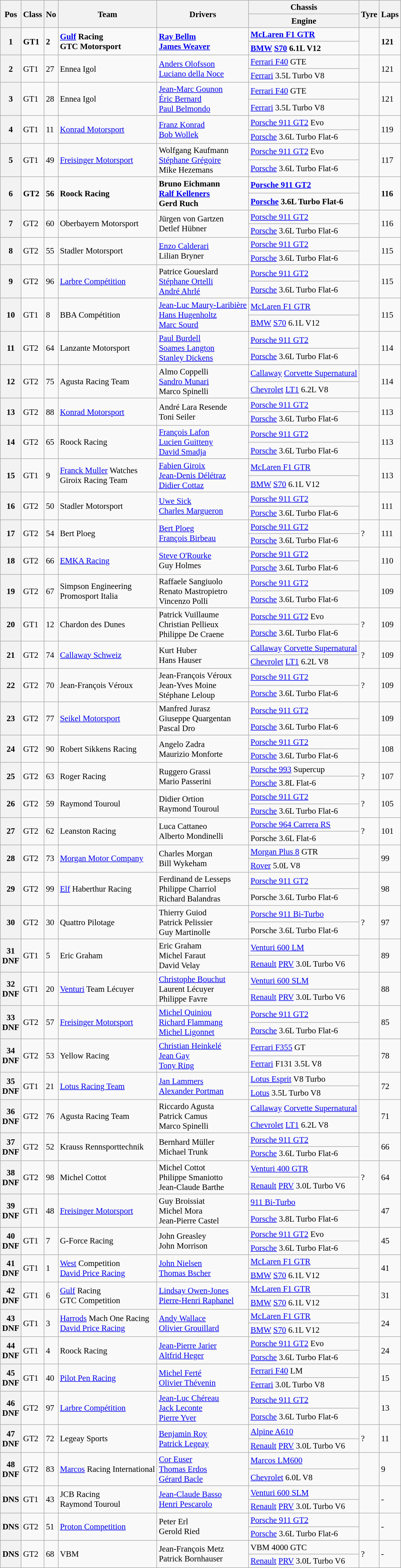<table class="wikitable" style="font-size: 95%;">
<tr>
<th rowspan=2>Pos</th>
<th rowspan=2>Class</th>
<th rowspan=2>No</th>
<th rowspan=2>Team</th>
<th rowspan=2>Drivers</th>
<th>Chassis</th>
<th rowspan=2>Tyre</th>
<th rowspan=2>Laps</th>
</tr>
<tr>
<th>Engine</th>
</tr>
<tr style="font-weight:bold">
<th rowspan=2>1</th>
<td rowspan=2>GT1</td>
<td rowspan=2>2</td>
<td rowspan=2> <a href='#'>Gulf</a> Racing<br> GTC Motorsport</td>
<td rowspan=2> <a href='#'>Ray Bellm</a><br> <a href='#'>James Weaver</a></td>
<td><a href='#'>McLaren F1 GTR</a></td>
<td rowspan=2></td>
<td rowspan=2>121</td>
</tr>
<tr style="font-weight:bold">
<td><a href='#'>BMW</a> <a href='#'>S70</a> 6.1L V12</td>
</tr>
<tr>
<th rowspan=2>2</th>
<td rowspan=2>GT1</td>
<td rowspan=2>27</td>
<td rowspan=2> Ennea Igol</td>
<td rowspan=2> <a href='#'>Anders Olofsson</a><br> <a href='#'>Luciano della Noce</a></td>
<td><a href='#'>Ferrari F40</a> GTE</td>
<td rowspan=2></td>
<td rowspan=2>121</td>
</tr>
<tr>
<td><a href='#'>Ferrari</a> 3.5L Turbo V8</td>
</tr>
<tr>
<th rowspan=2>3</th>
<td rowspan=2>GT1</td>
<td rowspan=2>28</td>
<td rowspan=2> Ennea Igol</td>
<td rowspan=2> <a href='#'>Jean-Marc Gounon</a><br> <a href='#'>Éric Bernard</a><br> <a href='#'>Paul Belmondo</a></td>
<td><a href='#'>Ferrari F40</a> GTE</td>
<td rowspan=2></td>
<td rowspan=2>121</td>
</tr>
<tr>
<td><a href='#'>Ferrari</a> 3.5L Turbo V8</td>
</tr>
<tr>
<th rowspan=2>4</th>
<td rowspan=2>GT1</td>
<td rowspan=2>11</td>
<td rowspan=2> <a href='#'>Konrad Motorsport</a></td>
<td rowspan=2> <a href='#'>Franz Konrad</a><br> <a href='#'>Bob Wollek</a></td>
<td><a href='#'>Porsche 911 GT2</a> Evo</td>
<td rowspan=2></td>
<td rowspan=2>119</td>
</tr>
<tr>
<td><a href='#'>Porsche</a> 3.6L Turbo Flat-6</td>
</tr>
<tr>
<th rowspan=2>5</th>
<td rowspan=2>GT1</td>
<td rowspan=2>49</td>
<td rowspan=2> <a href='#'>Freisinger Motorsport</a></td>
<td rowspan=2> Wolfgang Kaufmann<br> <a href='#'>Stéphane Grégoire</a><br> Mike Hezemans</td>
<td><a href='#'>Porsche 911 GT2</a> Evo</td>
<td rowspan=2></td>
<td rowspan=2>117</td>
</tr>
<tr>
<td><a href='#'>Porsche</a> 3.6L Turbo Flat-6</td>
</tr>
<tr style="font-weight:bold">
<th rowspan=2>6</th>
<td rowspan=2>GT2</td>
<td rowspan=2>56</td>
<td rowspan=2> Roock Racing</td>
<td rowspan=2> Bruno Eichmann<br> <a href='#'>Ralf Kelleners</a><br> Gerd Ruch</td>
<td><a href='#'>Porsche 911 GT2</a></td>
<td rowspan=2></td>
<td rowspan=2>116</td>
</tr>
<tr style="font-weight:bold">
<td><a href='#'>Porsche</a> 3.6L Turbo Flat-6</td>
</tr>
<tr>
<th rowspan=2>7</th>
<td rowspan=2>GT2</td>
<td rowspan=2>60</td>
<td rowspan=2> Oberbayern Motorsport</td>
<td rowspan=2> Jürgen von Gartzen<br> Detlef Hübner</td>
<td><a href='#'>Porsche 911 GT2</a></td>
<td rowspan=2></td>
<td rowspan=2>116</td>
</tr>
<tr>
<td><a href='#'>Porsche</a> 3.6L Turbo Flat-6</td>
</tr>
<tr>
<th rowspan=2>8</th>
<td rowspan=2>GT2</td>
<td rowspan=2>55</td>
<td rowspan=2> Stadler Motorsport</td>
<td rowspan=2> <a href='#'>Enzo Calderari</a><br> Lilian Bryner</td>
<td><a href='#'>Porsche 911 GT2</a></td>
<td rowspan=2></td>
<td rowspan=2>115</td>
</tr>
<tr>
<td><a href='#'>Porsche</a> 3.6L Turbo Flat-6</td>
</tr>
<tr>
<th rowspan=2>9</th>
<td rowspan=2>GT2</td>
<td rowspan=2>96</td>
<td rowspan=2> <a href='#'>Larbre Compétition</a></td>
<td rowspan=2> Patrice Goueslard<br> <a href='#'>Stéphane Ortelli</a><br> <a href='#'>André Ahrlé</a></td>
<td><a href='#'>Porsche 911 GT2</a></td>
<td rowspan=2></td>
<td rowspan=2>115</td>
</tr>
<tr>
<td><a href='#'>Porsche</a> 3.6L Turbo Flat-6</td>
</tr>
<tr>
<th rowspan=2>10</th>
<td rowspan=2>GT1</td>
<td rowspan=2>8</td>
<td rowspan=2> BBA Compétition</td>
<td rowspan=2> <a href='#'>Jean-Luc Maury-Laribière</a><br> <a href='#'>Hans Hugenholtz</a><br> <a href='#'>Marc Sourd</a></td>
<td><a href='#'>McLaren F1 GTR</a></td>
<td rowspan=2></td>
<td rowspan=2>115</td>
</tr>
<tr>
<td><a href='#'>BMW</a> <a href='#'>S70</a> 6.1L V12</td>
</tr>
<tr>
<th rowspan=2>11</th>
<td rowspan=2>GT2</td>
<td rowspan=2>64</td>
<td rowspan=2> Lanzante Motorsport</td>
<td rowspan=2> <a href='#'>Paul Burdell</a><br> <a href='#'>Soames Langton</a><br> <a href='#'>Stanley Dickens</a></td>
<td><a href='#'>Porsche 911 GT2</a></td>
<td rowspan=2></td>
<td rowspan=2>114</td>
</tr>
<tr>
<td><a href='#'>Porsche</a> 3.6L Turbo Flat-6</td>
</tr>
<tr>
<th rowspan=2>12</th>
<td rowspan=2>GT2</td>
<td rowspan=2>75</td>
<td rowspan=2> Agusta Racing Team</td>
<td rowspan=2> Almo Coppelli<br> <a href='#'>Sandro Munari</a><br> Marco Spinelli</td>
<td><a href='#'>Callaway</a> <a href='#'>Corvette Supernatural</a></td>
<td rowspan=2></td>
<td rowspan=2>114</td>
</tr>
<tr>
<td><a href='#'>Chevrolet</a> <a href='#'>LT1</a> 6.2L V8</td>
</tr>
<tr>
<th rowspan=2>13</th>
<td rowspan=2>GT2</td>
<td rowspan=2>88</td>
<td rowspan=2> <a href='#'>Konrad Motorsport</a></td>
<td rowspan=2> André Lara Resende<br> Toni Seiler</td>
<td><a href='#'>Porsche 911 GT2</a></td>
<td rowspan=2></td>
<td rowspan=2>113</td>
</tr>
<tr>
<td><a href='#'>Porsche</a> 3.6L Turbo Flat-6</td>
</tr>
<tr>
<th rowspan=2>14</th>
<td rowspan=2>GT2</td>
<td rowspan=2>65</td>
<td rowspan=2> Roock Racing</td>
<td rowspan=2> <a href='#'>François Lafon</a><br> <a href='#'>Lucien Guitteny</a><br> <a href='#'>David Smadja</a></td>
<td><a href='#'>Porsche 911 GT2</a></td>
<td rowspan=2></td>
<td rowspan=2>113</td>
</tr>
<tr>
<td><a href='#'>Porsche</a> 3.6L Turbo Flat-6</td>
</tr>
<tr>
<th rowspan=2>15</th>
<td rowspan=2>GT1</td>
<td rowspan=2>9</td>
<td rowspan=2> <a href='#'>Franck Muller</a> Watches<br> Giroix Racing Team</td>
<td rowspan=2> <a href='#'>Fabien Giroix</a><br> <a href='#'>Jean-Denis Délétraz</a><br> <a href='#'>Didier Cottaz</a></td>
<td><a href='#'>McLaren F1 GTR</a></td>
<td rowspan=2></td>
<td rowspan=2>113</td>
</tr>
<tr>
<td><a href='#'>BMW</a> <a href='#'>S70</a> 6.1L V12</td>
</tr>
<tr>
<th rowspan=2>16</th>
<td rowspan=2>GT2</td>
<td rowspan=2>50</td>
<td rowspan=2> Stadler Motorsport</td>
<td rowspan=2> <a href='#'>Uwe Sick</a><br> <a href='#'>Charles Margueron</a></td>
<td><a href='#'>Porsche 911 GT2</a></td>
<td rowspan=2></td>
<td rowspan=2>111</td>
</tr>
<tr>
<td><a href='#'>Porsche</a> 3.6L Turbo Flat-6</td>
</tr>
<tr>
<th rowspan=2>17</th>
<td rowspan=2>GT2</td>
<td rowspan=2>54</td>
<td rowspan=2> Bert Ploeg</td>
<td rowspan=2> <a href='#'>Bert Ploeg</a><br> <a href='#'>François Birbeau</a></td>
<td><a href='#'>Porsche 911 GT2</a></td>
<td rowspan=2>?</td>
<td rowspan=2>111</td>
</tr>
<tr>
<td><a href='#'>Porsche</a> 3.6L Turbo Flat-6</td>
</tr>
<tr>
<th rowspan=2>18</th>
<td rowspan=2>GT2</td>
<td rowspan=2>66</td>
<td rowspan=2> <a href='#'>EMKA Racing</a></td>
<td rowspan=2> <a href='#'>Steve O'Rourke</a><br> Guy Holmes</td>
<td><a href='#'>Porsche 911 GT2</a></td>
<td rowspan=2></td>
<td rowspan=2>110</td>
</tr>
<tr>
<td><a href='#'>Porsche</a> 3.6L Turbo Flat-6</td>
</tr>
<tr>
<th rowspan=2>19</th>
<td rowspan=2>GT2</td>
<td rowspan=2>67</td>
<td rowspan=2> Simpson Engineering<br> Promosport Italia</td>
<td rowspan=2> Raffaele Sangiuolo<br> Renato Mastropietro<br> Vincenzo Polli</td>
<td><a href='#'>Porsche 911 GT2</a></td>
<td rowspan=2></td>
<td rowspan=2>109</td>
</tr>
<tr>
<td><a href='#'>Porsche</a> 3.6L Turbo Flat-6</td>
</tr>
<tr>
<th rowspan=2>20</th>
<td rowspan=2>GT1</td>
<td rowspan=2>12</td>
<td rowspan=2> Chardon des Dunes</td>
<td rowspan=2> Patrick Vuillaume<br> Christian Pellieux<br> Philippe De Craene</td>
<td><a href='#'>Porsche 911 GT2</a> Evo</td>
<td rowspan=2>?</td>
<td rowspan=2>109</td>
</tr>
<tr>
<td><a href='#'>Porsche</a> 3.6L Turbo Flat-6</td>
</tr>
<tr>
<th rowspan=2>21</th>
<td rowspan=2>GT2</td>
<td rowspan=2>74</td>
<td rowspan=2> <a href='#'>Callaway Schweiz</a></td>
<td rowspan=2> Kurt Huber<br> Hans Hauser</td>
<td><a href='#'>Callaway</a> <a href='#'>Corvette Supernatural</a></td>
<td rowspan=2>?</td>
<td rowspan=2>109</td>
</tr>
<tr>
<td><a href='#'>Chevrolet</a> <a href='#'>LT1</a> 6.2L V8</td>
</tr>
<tr>
<th rowspan=2>22</th>
<td rowspan=2>GT2</td>
<td rowspan=2>70</td>
<td rowspan=2> Jean-François Véroux</td>
<td rowspan=2> Jean-François Véroux<br> Jean-Yves Moine<br> Stéphane Leloup</td>
<td><a href='#'>Porsche 911 GT2</a></td>
<td rowspan=2>?</td>
<td rowspan=2>109</td>
</tr>
<tr>
<td><a href='#'>Porsche</a> 3.6L Turbo Flat-6</td>
</tr>
<tr>
<th rowspan=2>23</th>
<td rowspan=2>GT2</td>
<td rowspan=2>77</td>
<td rowspan=2> <a href='#'>Seikel Motorsport</a></td>
<td rowspan=2> Manfred Jurasz<br> Giuseppe Quargentan<br> Pascal Dro</td>
<td><a href='#'>Porsche 911 GT2</a></td>
<td rowspan=2></td>
<td rowspan=2>109</td>
</tr>
<tr>
<td><a href='#'>Porsche</a> 3.6L Turbo Flat-6</td>
</tr>
<tr>
<th rowspan=2>24</th>
<td rowspan=2>GT2</td>
<td rowspan=2>90</td>
<td rowspan=2> Robert Sikkens Racing</td>
<td rowspan=2> Angelo Zadra<br> Maurizio Monforte</td>
<td><a href='#'>Porsche 911 GT2</a></td>
<td rowspan=2></td>
<td rowspan=2>108</td>
</tr>
<tr>
<td><a href='#'>Porsche</a> 3.6L Turbo Flat-6</td>
</tr>
<tr>
<th rowspan=2>25</th>
<td rowspan=2>GT2</td>
<td rowspan=2>63</td>
<td rowspan=2> Roger Racing</td>
<td rowspan=2> Ruggero Grassi<br> Mario Passerini</td>
<td><a href='#'>Porsche 993</a> Supercup</td>
<td rowspan=2>?</td>
<td rowspan=2>107</td>
</tr>
<tr>
<td><a href='#'>Porsche</a> 3.8L Flat-6</td>
</tr>
<tr>
<th rowspan=2>26</th>
<td rowspan=2>GT2</td>
<td rowspan=2>59</td>
<td rowspan=2> Raymond Touroul</td>
<td rowspan=2> Didier Ortion<br> Raymond Touroul</td>
<td><a href='#'>Porsche 911 GT2</a></td>
<td rowspan=2>?</td>
<td rowspan=2>105</td>
</tr>
<tr>
<td><a href='#'>Porsche</a> 3.6L Turbo Flat-6</td>
</tr>
<tr>
<th rowspan=2>27</th>
<td rowspan=2>GT2</td>
<td rowspan=2>62</td>
<td rowspan=2> Leanston Racing</td>
<td rowspan=2> Luca Cattaneo<br> Alberto Mondinelli</td>
<td><a href='#'>Porsche 964 Carrera RS</a></td>
<td rowspan=2>?</td>
<td rowspan=2>101</td>
</tr>
<tr>
<td>Porsche 3.6L Flat-6</td>
</tr>
<tr>
<th rowspan=2>28</th>
<td rowspan=2>GT2</td>
<td rowspan=2>73</td>
<td rowspan=2> <a href='#'>Morgan Motor Company</a></td>
<td rowspan=2> Charles Morgan<br> Bill Wykeham</td>
<td><a href='#'>Morgan Plus 8</a> GTR</td>
<td rowspan=2></td>
<td rowspan=2>99</td>
</tr>
<tr>
<td><a href='#'>Rover</a> 5.0L V8</td>
</tr>
<tr>
<th rowspan=2>29</th>
<td rowspan=2>GT2</td>
<td rowspan=2>99</td>
<td rowspan=2> <a href='#'>Elf</a> Haberthur Racing</td>
<td rowspan=2> Ferdinand de Lesseps<br> Philippe Charriol<br> Richard Balandras</td>
<td><a href='#'>Porsche 911 GT2</a></td>
<td rowspan=2></td>
<td rowspan=2>98</td>
</tr>
<tr>
<td>Porsche 3.6L Turbo Flat-6</td>
</tr>
<tr>
<th rowspan=2>30</th>
<td rowspan=2>GT2</td>
<td rowspan=2>30</td>
<td rowspan=2> Quattro Pilotage</td>
<td rowspan=2> Thierry Guiod<br> Patrick Pelissier<br> Guy Martinolle</td>
<td><a href='#'>Porsche 911 Bi-Turbo</a></td>
<td rowspan=2>?</td>
<td rowspan=2>97</td>
</tr>
<tr>
<td>Porsche 3.6L Turbo Flat-6</td>
</tr>
<tr>
<th rowspan=2>31<br>DNF</th>
<td rowspan=2>GT1</td>
<td rowspan=2>5</td>
<td rowspan=2> Eric Graham</td>
<td rowspan=2> Eric Graham<br> Michel Faraut<br> David Velay</td>
<td><a href='#'>Venturi 600 LM</a></td>
<td rowspan=2></td>
<td rowspan=2>89</td>
</tr>
<tr>
<td><a href='#'>Renault</a> <a href='#'>PRV</a> 3.0L Turbo V6</td>
</tr>
<tr>
<th rowspan=2>32<br>DNF</th>
<td rowspan=2>GT1</td>
<td rowspan=2>20</td>
<td rowspan=2> <a href='#'>Venturi</a> Team Lécuyer</td>
<td rowspan=2> <a href='#'>Christophe Bouchut</a><br> Laurent Lécuyer<br> Philippe Favre</td>
<td><a href='#'>Venturi 600 SLM</a></td>
<td rowspan=2></td>
<td rowspan=2>88</td>
</tr>
<tr>
<td><a href='#'>Renault</a> <a href='#'>PRV</a> 3.0L Turbo V6</td>
</tr>
<tr>
<th rowspan=2>33<br>DNF</th>
<td rowspan=2>GT2</td>
<td rowspan=2>57</td>
<td rowspan=2> <a href='#'>Freisinger Motorsport</a></td>
<td rowspan=2> <a href='#'>Michel Quiniou</a><br> <a href='#'>Richard Flammang</a><br> <a href='#'>Michel Ligonnet</a></td>
<td><a href='#'>Porsche 911 GT2</a></td>
<td rowspan=2></td>
<td rowspan=2>85</td>
</tr>
<tr>
<td><a href='#'>Porsche</a> 3.6L Turbo Flat-6</td>
</tr>
<tr>
<th rowspan=2>34<br>DNF</th>
<td rowspan=2>GT2</td>
<td rowspan=2>53</td>
<td rowspan=2> Yellow Racing</td>
<td rowspan=2> <a href='#'>Christian Heinkelé</a><br> <a href='#'>Jean Gay</a><br> <a href='#'>Tony Ring</a></td>
<td><a href='#'>Ferrari F355</a> GT</td>
<td rowspan=2></td>
<td rowspan=2>78</td>
</tr>
<tr>
<td><a href='#'>Ferrari</a> F131 3.5L V8</td>
</tr>
<tr>
<th rowspan=2>35<br>DNF</th>
<td rowspan=2>GT1</td>
<td rowspan=2>21</td>
<td rowspan=2> <a href='#'>Lotus Racing Team</a></td>
<td rowspan=2> <a href='#'>Jan Lammers</a><br> <a href='#'>Alexander Portman</a></td>
<td><a href='#'>Lotus Esprit</a> V8 Turbo</td>
<td rowspan=2></td>
<td rowspan=2>72</td>
</tr>
<tr>
<td><a href='#'>Lotus</a> 3.5L Turbo V8</td>
</tr>
<tr>
<th rowspan=2>36<br>DNF</th>
<td rowspan=2>GT2</td>
<td rowspan=2>76</td>
<td rowspan=2> Agusta Racing Team</td>
<td rowspan=2> Riccardo Agusta<br> Patrick Camus<br> Marco Spinelli</td>
<td><a href='#'>Callaway</a> <a href='#'>Corvette Supernatural</a></td>
<td rowspan=2></td>
<td rowspan=2>71</td>
</tr>
<tr>
<td><a href='#'>Chevrolet</a> <a href='#'>LT1</a> 6.2L V8</td>
</tr>
<tr>
<th rowspan=2>37<br>DNF</th>
<td rowspan=2>GT2</td>
<td rowspan=2>52</td>
<td rowspan=2> Krauss Rennsporttechnik</td>
<td rowspan=2> Bernhard Müller<br> Michael Trunk</td>
<td><a href='#'>Porsche 911 GT2</a></td>
<td rowspan=2></td>
<td rowspan=2>66</td>
</tr>
<tr>
<td><a href='#'>Porsche</a> 3.6L Turbo Flat-6</td>
</tr>
<tr>
<th rowspan=2>38<br>DNF</th>
<td rowspan=2>GT2</td>
<td rowspan=2>98</td>
<td rowspan=2> Michel Cottot</td>
<td rowspan=2> Michel Cottot<br> Philippe Smaniotto<br> Jean-Claude Barthe</td>
<td><a href='#'>Venturi 400 GTR</a></td>
<td rowspan=2>?</td>
<td rowspan=2>64</td>
</tr>
<tr>
<td><a href='#'>Renault</a> <a href='#'>PRV</a> 3.0L Turbo V6</td>
</tr>
<tr>
<th rowspan=2>39<br>DNF</th>
<td rowspan=2>GT1</td>
<td rowspan=2>48</td>
<td rowspan=2> <a href='#'>Freisinger Motorsport</a></td>
<td rowspan=2> Guy Broissiat<br> Michel Mora<br> Jean-Pierre Castel</td>
<td><a href='#'>911 Bi-Turbo</a></td>
<td rowspan=2></td>
<td rowspan=2>47</td>
</tr>
<tr>
<td><a href='#'>Porsche</a> 3.8L Turbo Flat-6</td>
</tr>
<tr>
<th rowspan=2>40<br>DNF</th>
<td rowspan=2>GT1</td>
<td rowspan=2>7</td>
<td rowspan=2> G-Force Racing</td>
<td rowspan=2> John Greasley<br> John Morrison</td>
<td><a href='#'>Porsche 911 GT2</a> Evo</td>
<td rowspan=2></td>
<td rowspan=2>45</td>
</tr>
<tr>
<td><a href='#'>Porsche</a> 3.6L Turbo Flat-6</td>
</tr>
<tr>
<th rowspan=2>41<br>DNF</th>
<td rowspan=2>GT1</td>
<td rowspan=2>1</td>
<td rowspan=2> <a href='#'>West</a> Competition<br> <a href='#'>David Price Racing</a></td>
<td rowspan=2> <a href='#'>John Nielsen</a><br> <a href='#'>Thomas Bscher</a></td>
<td><a href='#'>McLaren F1 GTR</a></td>
<td rowspan=2></td>
<td rowspan=2>41</td>
</tr>
<tr>
<td><a href='#'>BMW</a> <a href='#'>S70</a> 6.1L V12</td>
</tr>
<tr>
<th rowspan=2>42<br>DNF</th>
<td rowspan=2>GT1</td>
<td rowspan=2>6</td>
<td rowspan=2> <a href='#'>Gulf</a> Racing<br> GTC Competition</td>
<td rowspan=2> <a href='#'>Lindsay Owen-Jones</a><br> <a href='#'>Pierre-Henri Raphanel</a></td>
<td><a href='#'>McLaren F1 GTR</a></td>
<td rowspan=2></td>
<td rowspan=2>31</td>
</tr>
<tr>
<td><a href='#'>BMW</a> <a href='#'>S70</a> 6.1L V12</td>
</tr>
<tr>
<th rowspan=2>43<br>DNF</th>
<td rowspan=2>GT1</td>
<td rowspan=2>3</td>
<td rowspan=2> <a href='#'>Harrods</a> Mach One Racing<br> <a href='#'>David Price Racing</a></td>
<td rowspan=2> <a href='#'>Andy Wallace</a><br> <a href='#'>Olivier Grouillard</a></td>
<td><a href='#'>McLaren F1 GTR</a></td>
<td rowspan=2></td>
<td rowspan=2>24</td>
</tr>
<tr>
<td><a href='#'>BMW</a> <a href='#'>S70</a> 6.1L V12</td>
</tr>
<tr>
<th rowspan=2>44<br>DNF</th>
<td rowspan=2>GT1</td>
<td rowspan=2>4</td>
<td rowspan=2> Roock Racing</td>
<td rowspan=2> <a href='#'>Jean-Pierre Jarier</a><br> <a href='#'>Altfrid Heger</a></td>
<td><a href='#'>Porsche 911 GT2</a> Evo</td>
<td rowspan=2></td>
<td rowspan=2>24</td>
</tr>
<tr>
<td><a href='#'>Porsche</a> 3.6L Turbo Flat-6</td>
</tr>
<tr>
<th rowspan=2>45<br>DNF</th>
<td rowspan=2>GT1</td>
<td rowspan=2>40</td>
<td rowspan=2> <a href='#'>Pilot Pen Racing</a></td>
<td rowspan=2> <a href='#'>Michel Ferté</a><br> <a href='#'>Olivier Thévenin</a></td>
<td><a href='#'>Ferrari F40</a> LM</td>
<td rowspan=2></td>
<td rowspan=2>15</td>
</tr>
<tr>
<td><a href='#'>Ferrari</a> 3.0L Turbo V8</td>
</tr>
<tr>
<th rowspan=2>46<br>DNF</th>
<td rowspan=2>GT2</td>
<td rowspan=2>97</td>
<td rowspan=2> <a href='#'>Larbre Compétition</a></td>
<td rowspan=2> <a href='#'>Jean-Luc Chéreau</a><br> <a href='#'>Jack Leconte</a><br> <a href='#'>Pierre Yver</a></td>
<td><a href='#'>Porsche 911 GT2</a></td>
<td rowspan=2></td>
<td rowspan=2>13</td>
</tr>
<tr>
<td><a href='#'>Porsche</a> 3.6L Turbo Flat-6</td>
</tr>
<tr>
<th rowspan=2>47<br>DNF</th>
<td rowspan=2>GT2</td>
<td rowspan=2>72</td>
<td rowspan=2> Legeay Sports</td>
<td rowspan=2> <a href='#'>Benjamin Roy</a><br> <a href='#'>Patrick Legeay</a></td>
<td><a href='#'>Alpine A610</a></td>
<td rowspan=2>?</td>
<td rowspan=2>11</td>
</tr>
<tr>
<td><a href='#'>Renault</a> <a href='#'>PRV</a> 3.0L Turbo V6</td>
</tr>
<tr>
<th rowspan=2>48<br>DNF</th>
<td rowspan=2>GT2</td>
<td rowspan=2>83</td>
<td rowspan=2> <a href='#'>Marcos</a> Racing International</td>
<td rowspan=2> <a href='#'>Cor Euser</a><br> <a href='#'>Thomas Erdos</a><br> <a href='#'>Gérard Bacle</a></td>
<td><a href='#'>Marcos LM600</a></td>
<td rowspan=2></td>
<td rowspan=2>9</td>
</tr>
<tr>
<td><a href='#'>Chevrolet</a> 6.0L V8</td>
</tr>
<tr>
<th rowspan=2>DNS</th>
<td rowspan=2>GT1</td>
<td rowspan=2>43</td>
<td rowspan=2> JCB Racing<br> Raymond Touroul</td>
<td rowspan=2> <a href='#'>Jean-Claude Basso</a><br> <a href='#'>Henri Pescarolo</a></td>
<td><a href='#'>Venturi 600 SLM</a></td>
<td rowspan=2></td>
<td rowspan=2>-</td>
</tr>
<tr>
<td><a href='#'>Renault</a> <a href='#'>PRV</a> 3.0L Turbo V6</td>
</tr>
<tr>
<th rowspan=2>DNS</th>
<td rowspan=2>GT2</td>
<td rowspan=2>51</td>
<td rowspan=2> <a href='#'>Proton Competition</a></td>
<td rowspan=2> Peter Erl<br> Gerold Ried</td>
<td><a href='#'>Porsche 911 GT2</a></td>
<td rowspan=2></td>
<td rowspan=2>-</td>
</tr>
<tr>
<td><a href='#'>Porsche</a> 3.6L Turbo Flat-6</td>
</tr>
<tr>
<th rowspan=2>DNS</th>
<td rowspan=2>GT2</td>
<td rowspan=2>68</td>
<td rowspan=2> VBM</td>
<td rowspan=2> Jean-François Metz<br> Patrick Bornhauser</td>
<td>VBM 4000 GTC</td>
<td rowspan=2>?</td>
<td rowspan=2>-</td>
</tr>
<tr>
<td><a href='#'>Renault</a> <a href='#'>PRV</a> 3.0L Turbo V6</td>
</tr>
</table>
